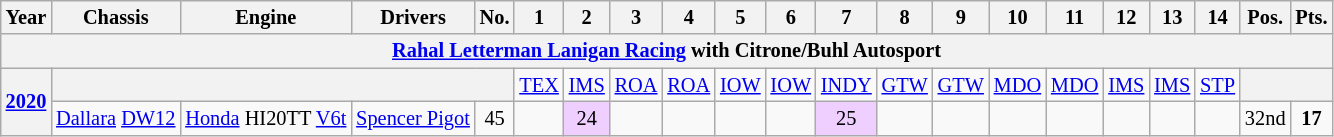<table class="wikitable" style="text-align:center; font-size:85%">
<tr>
<th>Year</th>
<th style="white-spaaace: nowrap;">Chassis</th>
<th style="white-spaaace: nowrap;">Engine</th>
<th style="white-spaaace: nowrap;">Drivers</th>
<th>No.</th>
<th>1</th>
<th>2</th>
<th>3</th>
<th>4</th>
<th>5</th>
<th>6</th>
<th>7</th>
<th>8</th>
<th>9</th>
<th>10</th>
<th>11</th>
<th>12</th>
<th>13</th>
<th>14</th>
<th>Pos.</th>
<th>Pts.</th>
</tr>
<tr>
<th colspan=21><a href='#'>Rahal Letterman Lanigan Racing</a> with Citrone/Buhl Autosport</th>
</tr>
<tr>
<th rowspan=2><a href='#'>2020</a></th>
<th colspan=4></th>
<td><a href='#'>TEX</a></td>
<td><a href='#'>IMS</a></td>
<td><a href='#'>ROA</a></td>
<td><a href='#'>ROA</a></td>
<td><a href='#'>IOW</a></td>
<td><a href='#'>IOW</a></td>
<td><a href='#'>INDY</a></td>
<td><a href='#'>GTW</a></td>
<td><a href='#'>GTW</a></td>
<td><a href='#'>MDO</a></td>
<td><a href='#'>MDO</a></td>
<td><a href='#'>IMS</a></td>
<td><a href='#'>IMS</a></td>
<td><a href='#'>STP</a></td>
<th colspan=5></th>
</tr>
<tr>
<td rowspan="1"><a href='#'>Dallara</a> <a href='#'>DW12</a></td>
<td rowspan="1"><a href='#'>Honda</a> HI20TT <a href='#'>V6</a><a href='#'>t</a></td>
<td align="left"> <a href='#'>Spencer Pigot</a></td>
<td>45</td>
<td></td>
<td style="background:#EFCFFF;">24</td>
<td></td>
<td></td>
<td></td>
<td></td>
<td style="background:#EFCFFF;">25</td>
<td></td>
<td></td>
<td></td>
<td></td>
<td></td>
<td></td>
<td></td>
<td>32nd</td>
<td><strong>17</strong></td>
</tr>
</table>
